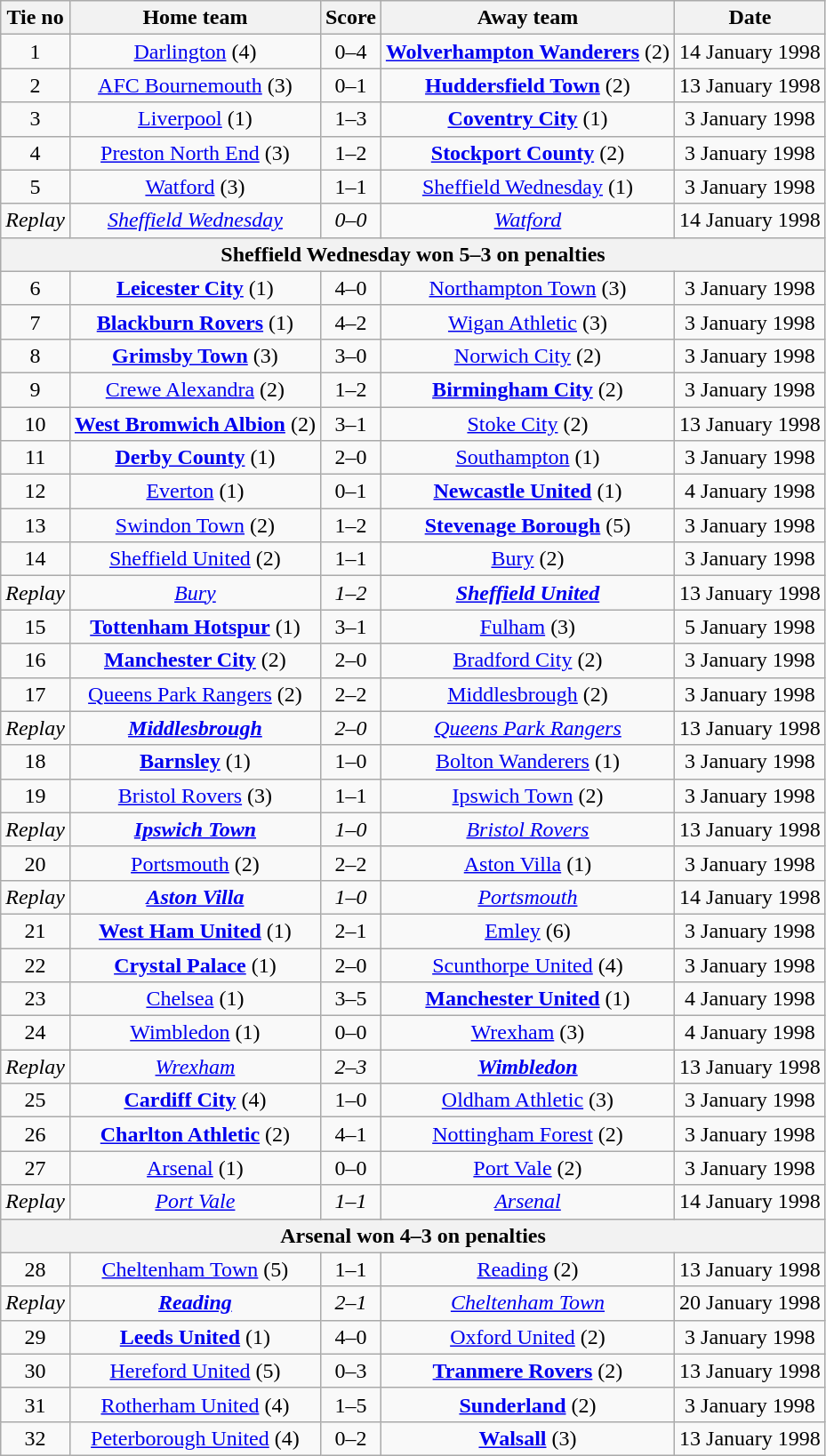<table class="wikitable" style="text-align: center">
<tr>
<th>Tie no</th>
<th>Home team</th>
<th>Score</th>
<th>Away team</th>
<th>Date</th>
</tr>
<tr>
<td>1</td>
<td><a href='#'>Darlington</a> (4)</td>
<td>0–4</td>
<td><strong><a href='#'>Wolverhampton Wanderers</a></strong> (2)</td>
<td>14 January 1998</td>
</tr>
<tr>
<td>2</td>
<td><a href='#'>AFC Bournemouth</a> (3)</td>
<td>0–1</td>
<td><strong><a href='#'>Huddersfield Town</a></strong> (2)</td>
<td>13 January 1998</td>
</tr>
<tr>
<td>3</td>
<td><a href='#'>Liverpool</a> (1)</td>
<td>1–3</td>
<td><strong><a href='#'>Coventry City</a></strong> (1)</td>
<td>3 January 1998</td>
</tr>
<tr>
<td>4</td>
<td><a href='#'>Preston North End</a> (3)</td>
<td>1–2</td>
<td><strong><a href='#'>Stockport County</a></strong> (2)</td>
<td>3 January 1998</td>
</tr>
<tr>
<td>5</td>
<td><a href='#'>Watford</a> (3)</td>
<td>1–1</td>
<td><a href='#'>Sheffield Wednesday</a> (1)</td>
<td>3 January 1998</td>
</tr>
<tr>
<td><em>Replay</em></td>
<td><em><a href='#'>Sheffield Wednesday</a></em></td>
<td><em>0–0</em></td>
<td><em><a href='#'>Watford</a></em></td>
<td>14 January 1998</td>
</tr>
<tr>
<th colspan=5>Sheffield Wednesday won 5–3 on penalties</th>
</tr>
<tr>
<td>6</td>
<td><strong><a href='#'>Leicester City</a></strong> (1)</td>
<td>4–0</td>
<td><a href='#'>Northampton Town</a> (3)</td>
<td>3 January 1998</td>
</tr>
<tr>
<td>7</td>
<td><strong><a href='#'>Blackburn Rovers</a></strong> (1)</td>
<td>4–2</td>
<td><a href='#'>Wigan Athletic</a> (3)</td>
<td>3 January 1998</td>
</tr>
<tr>
<td>8</td>
<td><strong><a href='#'>Grimsby Town</a></strong> (3)</td>
<td>3–0</td>
<td><a href='#'>Norwich City</a> (2)</td>
<td>3 January 1998</td>
</tr>
<tr>
<td>9</td>
<td><a href='#'>Crewe Alexandra</a> (2)</td>
<td>1–2</td>
<td><strong><a href='#'>Birmingham City</a></strong> (2)</td>
<td>3 January 1998</td>
</tr>
<tr>
<td>10</td>
<td><strong><a href='#'>West Bromwich Albion</a></strong> (2)</td>
<td>3–1</td>
<td><a href='#'>Stoke City</a> (2)</td>
<td>13 January 1998</td>
</tr>
<tr>
<td>11</td>
<td><strong><a href='#'>Derby County</a></strong> (1)</td>
<td>2–0</td>
<td><a href='#'>Southampton</a> (1)</td>
<td>3 January 1998</td>
</tr>
<tr>
<td>12</td>
<td><a href='#'>Everton</a> (1)</td>
<td>0–1</td>
<td><strong><a href='#'>Newcastle United</a></strong> (1)</td>
<td>4 January 1998</td>
</tr>
<tr>
<td>13</td>
<td><a href='#'>Swindon Town</a> (2)</td>
<td>1–2</td>
<td><strong><a href='#'>Stevenage Borough</a></strong> (5)</td>
<td>3 January 1998</td>
</tr>
<tr>
<td>14</td>
<td><a href='#'>Sheffield United</a> (2)</td>
<td>1–1</td>
<td><a href='#'>Bury</a> (2)</td>
<td>3 January 1998</td>
</tr>
<tr>
<td><em>Replay</em></td>
<td><em><a href='#'>Bury</a></em></td>
<td><em>1–2</em></td>
<td><strong><em><a href='#'>Sheffield United</a></em></strong></td>
<td>13 January 1998</td>
</tr>
<tr>
<td>15</td>
<td><strong><a href='#'>Tottenham Hotspur</a></strong> (1)</td>
<td>3–1</td>
<td><a href='#'>Fulham</a> (3)</td>
<td>5 January 1998</td>
</tr>
<tr>
<td>16</td>
<td><strong><a href='#'>Manchester City</a></strong> (2)</td>
<td>2–0</td>
<td><a href='#'>Bradford City</a> (2)</td>
<td>3 January 1998</td>
</tr>
<tr>
<td>17</td>
<td><a href='#'>Queens Park Rangers</a> (2)</td>
<td>2–2</td>
<td><a href='#'>Middlesbrough</a> (2)</td>
<td>3 January 1998</td>
</tr>
<tr>
<td><em>Replay</em></td>
<td><strong><em><a href='#'>Middlesbrough</a></em></strong></td>
<td><em>2–0</em></td>
<td><em><a href='#'>Queens Park Rangers</a></em></td>
<td>13 January 1998</td>
</tr>
<tr>
<td>18</td>
<td><strong><a href='#'>Barnsley</a></strong> (1)</td>
<td>1–0</td>
<td><a href='#'>Bolton Wanderers</a> (1)</td>
<td>3 January 1998</td>
</tr>
<tr>
<td>19</td>
<td><a href='#'>Bristol Rovers</a> (3)</td>
<td>1–1</td>
<td><a href='#'>Ipswich Town</a> (2)</td>
<td>3 January 1998</td>
</tr>
<tr>
<td><em>Replay</em></td>
<td><strong><em><a href='#'>Ipswich Town</a></em></strong></td>
<td><em>1–0</em></td>
<td><em><a href='#'>Bristol Rovers</a></em></td>
<td>13 January 1998</td>
</tr>
<tr>
<td>20</td>
<td><a href='#'>Portsmouth</a> (2)</td>
<td>2–2</td>
<td><a href='#'>Aston Villa</a> (1)</td>
<td>3 January 1998</td>
</tr>
<tr>
<td><em>Replay</em></td>
<td><strong><em><a href='#'>Aston Villa</a></em></strong></td>
<td><em>1–0</em></td>
<td><em><a href='#'>Portsmouth</a></em></td>
<td>14 January 1998</td>
</tr>
<tr>
<td>21</td>
<td><strong><a href='#'>West Ham United</a></strong> (1)</td>
<td>2–1</td>
<td><a href='#'>Emley</a> (6)</td>
<td>3 January 1998</td>
</tr>
<tr>
<td>22</td>
<td><strong><a href='#'>Crystal Palace</a></strong> (1)</td>
<td>2–0</td>
<td><a href='#'>Scunthorpe United</a> (4)</td>
<td>3 January 1998</td>
</tr>
<tr>
<td>23</td>
<td><a href='#'>Chelsea</a> (1)</td>
<td>3–5</td>
<td><strong><a href='#'>Manchester United</a></strong> (1)</td>
<td>4 January 1998</td>
</tr>
<tr>
<td>24</td>
<td><a href='#'>Wimbledon</a> (1)</td>
<td>0–0</td>
<td><a href='#'>Wrexham</a> (3)</td>
<td>4 January 1998</td>
</tr>
<tr>
<td><em>Replay</em></td>
<td><em><a href='#'>Wrexham</a></em></td>
<td><em>2–3</em></td>
<td><strong><em><a href='#'>Wimbledon</a></em></strong></td>
<td>13 January 1998</td>
</tr>
<tr>
<td>25</td>
<td><strong><a href='#'>Cardiff City</a></strong> (4)</td>
<td>1–0</td>
<td><a href='#'>Oldham Athletic</a> (3)</td>
<td>3 January 1998</td>
</tr>
<tr>
<td>26</td>
<td><strong><a href='#'>Charlton Athletic</a></strong> (2)</td>
<td>4–1</td>
<td><a href='#'>Nottingham Forest</a> (2)</td>
<td>3 January 1998</td>
</tr>
<tr>
<td>27</td>
<td><a href='#'>Arsenal</a> (1)</td>
<td>0–0</td>
<td><a href='#'>Port Vale</a> (2)</td>
<td>3 January 1998</td>
</tr>
<tr>
<td><em>Replay</em></td>
<td><em><a href='#'>Port Vale</a></em></td>
<td><em>1–1</em></td>
<td><em><a href='#'>Arsenal</a></em></td>
<td>14 January 1998</td>
</tr>
<tr>
<th colspan=5>Arsenal won 4–3 on penalties</th>
</tr>
<tr>
<td>28</td>
<td><a href='#'>Cheltenham Town</a> (5)</td>
<td>1–1</td>
<td><a href='#'>Reading</a> (2)</td>
<td>13 January 1998</td>
</tr>
<tr>
<td><em>Replay</em></td>
<td><strong><em><a href='#'>Reading</a></em></strong></td>
<td><em>2–1</em></td>
<td><em><a href='#'>Cheltenham Town</a></em></td>
<td>20 January 1998</td>
</tr>
<tr>
<td>29</td>
<td><strong><a href='#'>Leeds United</a></strong> (1)</td>
<td>4–0</td>
<td><a href='#'>Oxford United</a> (2)</td>
<td>3 January 1998</td>
</tr>
<tr>
<td>30</td>
<td><a href='#'>Hereford United</a> (5)</td>
<td>0–3</td>
<td><strong><a href='#'>Tranmere Rovers</a></strong> (2)</td>
<td>13 January 1998</td>
</tr>
<tr>
<td>31</td>
<td><a href='#'>Rotherham United</a> (4)</td>
<td>1–5</td>
<td><strong><a href='#'>Sunderland</a></strong> (2)</td>
<td>3 January 1998</td>
</tr>
<tr>
<td>32</td>
<td><a href='#'>Peterborough United</a> (4)</td>
<td>0–2</td>
<td><strong><a href='#'>Walsall</a></strong> (3)</td>
<td>13 January 1998</td>
</tr>
</table>
